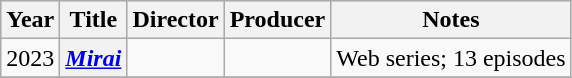<table class="wikitable sortable plainrowheaders">
<tr style="background:#ccc; text-align:center;">
<th scope="col">Year</th>
<th scope="col">Title</th>
<th scope="col">Director</th>
<th scope="col">Producer</th>
<th scope="col">Notes</th>
</tr>
<tr>
<td>2023</td>
<th scope="row"><em><a href='#'>Mirai</a></em></th>
<td></td>
<td></td>
<td>Web series; 13 episodes</td>
</tr>
<tr>
</tr>
</table>
